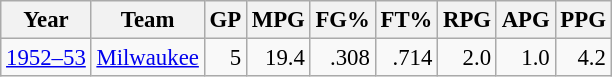<table class="wikitable sortable" style="font-size:95%; text-align:right;">
<tr>
<th>Year</th>
<th>Team</th>
<th>GP</th>
<th>MPG</th>
<th>FG%</th>
<th>FT%</th>
<th>RPG</th>
<th>APG</th>
<th>PPG</th>
</tr>
<tr>
<td style="text-align:left;"><a href='#'>1952–53</a></td>
<td style="text-align:left;"><a href='#'>Milwaukee</a></td>
<td>5</td>
<td>19.4</td>
<td>.308</td>
<td>.714</td>
<td>2.0</td>
<td>1.0</td>
<td>4.2</td>
</tr>
</table>
